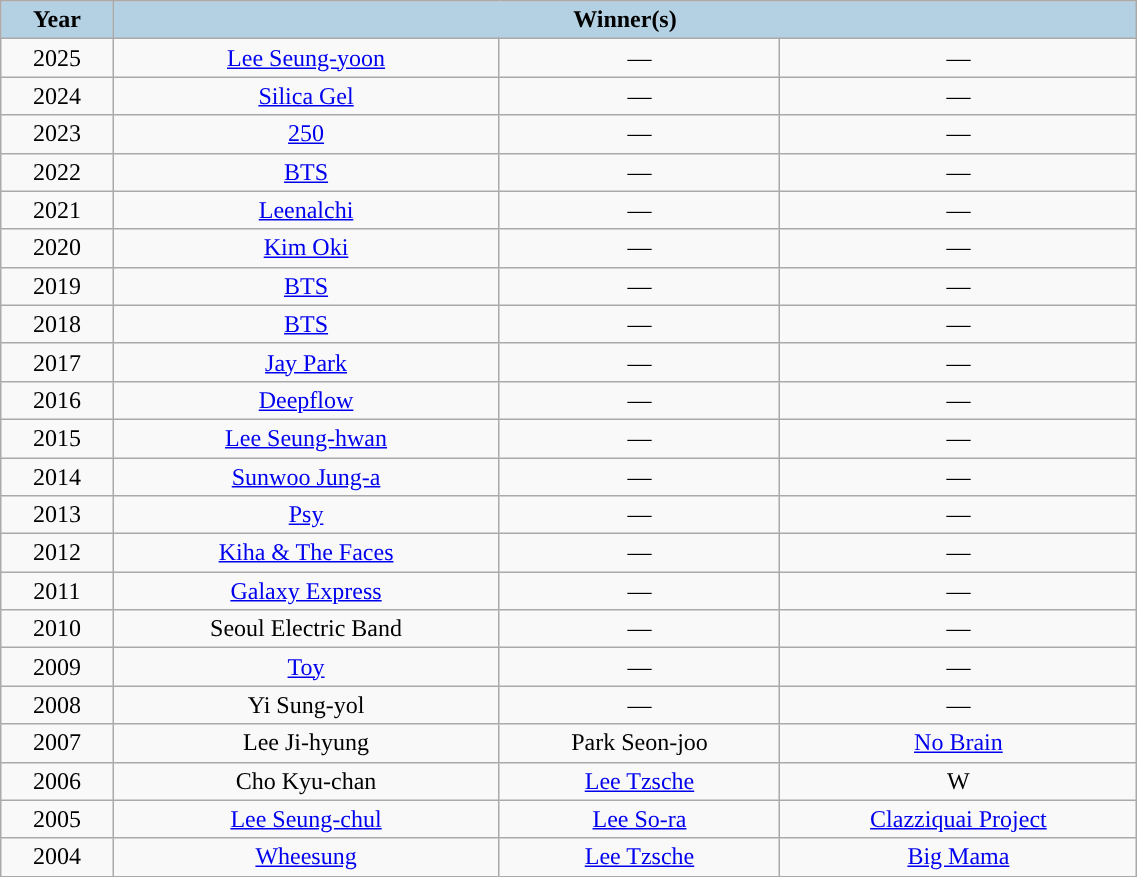<table class="wikitable" style="text-align: center; width: 60%;">
<tr>
<th style="background:#b3d1e3;">Year</th>
<th colspan="3" style="background:#b3d1e3;">Winner(s)</th>
</tr>
<tr>
<td>2025</td>
<td><a href='#'>Lee Seung-yoon</a></td>
<td>—</td>
<td>—</td>
</tr>
<tr>
<td>2024</td>
<td><a href='#'>Silica Gel</a></td>
<td>—</td>
<td>—</td>
</tr>
<tr>
<td>2023</td>
<td><a href='#'>250</a></td>
<td>—</td>
<td>—</td>
</tr>
<tr>
<td>2022</td>
<td><a href='#'>BTS</a></td>
<td>—</td>
<td>—</td>
</tr>
<tr>
<td>2021</td>
<td><a href='#'>Leenalchi</a></td>
<td>—</td>
<td>—</td>
</tr>
<tr>
<td>2020</td>
<td><a href='#'>Kim Oki</a></td>
<td>—</td>
<td>—</td>
</tr>
<tr>
<td>2019</td>
<td><a href='#'>BTS</a></td>
<td>—</td>
<td>—</td>
</tr>
<tr>
<td>2018</td>
<td><a href='#'>BTS</a></td>
<td>—</td>
<td>—</td>
</tr>
<tr>
<td>2017</td>
<td><a href='#'>Jay Park</a></td>
<td align=center>—</td>
<td align=center>—</td>
</tr>
<tr>
<td>2016</td>
<td><a href='#'>Deepflow</a></td>
<td align=center>—</td>
<td align=center>—</td>
</tr>
<tr>
<td>2015</td>
<td><a href='#'>Lee Seung-hwan</a></td>
<td align=center>—</td>
<td align=center>—</td>
</tr>
<tr>
<td>2014</td>
<td><a href='#'>Sunwoo Jung-a</a></td>
<td align=center>—</td>
<td align=center>—</td>
</tr>
<tr>
<td>2013</td>
<td><a href='#'>Psy</a></td>
<td align=center>—</td>
<td align=center>—</td>
</tr>
<tr>
<td>2012</td>
<td align=center><a href='#'>Kiha & The Faces</a></td>
<td align=center>—</td>
<td align=center>—</td>
</tr>
<tr>
<td>2011</td>
<td align=center><a href='#'>Galaxy Express</a></td>
<td align=center>—</td>
<td align=center>—</td>
</tr>
<tr>
<td>2010</td>
<td align=center>Seoul Electric Band</td>
<td align=center>—</td>
<td align=center>—</td>
</tr>
<tr>
<td>2009</td>
<td align=center><a href='#'>Toy</a></td>
<td align=center>—</td>
<td align=center>—</td>
</tr>
<tr>
<td>2008</td>
<td align=center>Yi Sung-yol</td>
<td align=center>—</td>
<td align=center>—</td>
</tr>
<tr>
<td>2007</td>
<td align=center>Lee Ji-hyung</td>
<td align=center>Park Seon-joo</td>
<td align=center><a href='#'>No Brain</a></td>
</tr>
<tr>
<td>2006</td>
<td align=center>Cho Kyu-chan</td>
<td align=center><a href='#'>Lee Tzsche</a></td>
<td align=center>W</td>
</tr>
<tr>
<td>2005</td>
<td align=center><a href='#'>Lee Seung-chul</a></td>
<td align=center><a href='#'>Lee So-ra</a></td>
<td align=center><a href='#'>Clazziquai Project</a></td>
</tr>
<tr>
<td>2004</td>
<td align=center><a href='#'>Wheesung</a></td>
<td align=center><a href='#'>Lee Tzsche</a></td>
<td align=center><a href='#'>Big Mama</a></td>
</tr>
</table>
